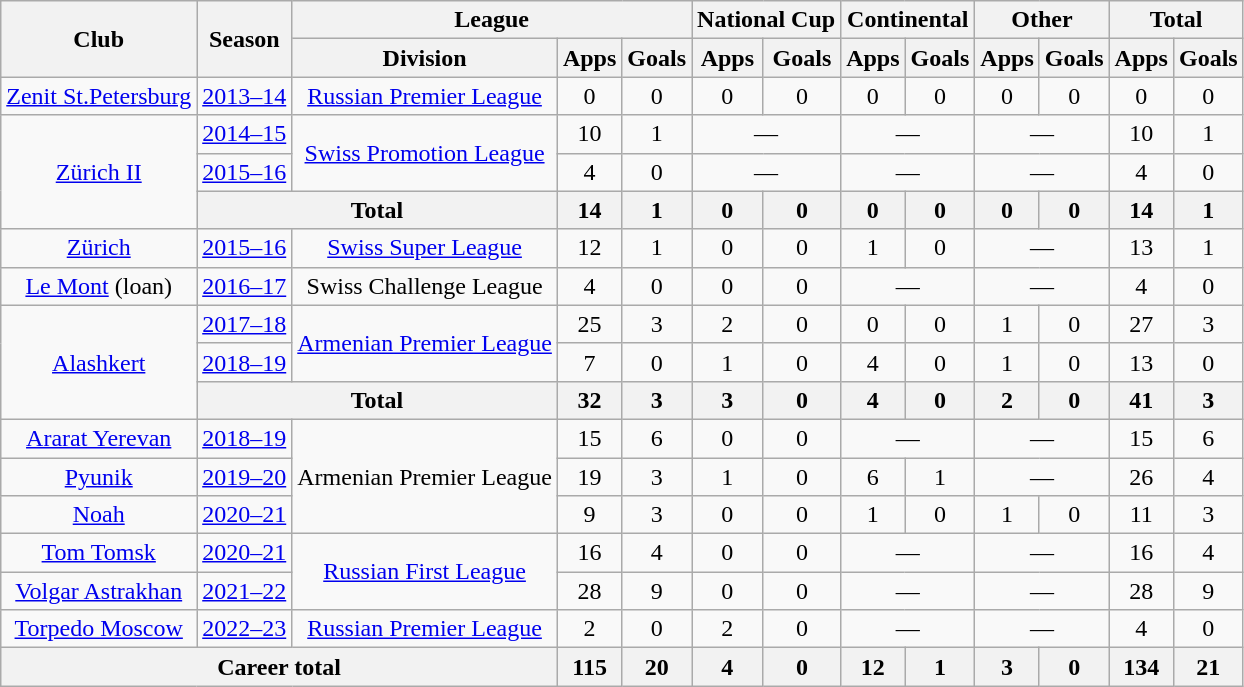<table class="wikitable" style="text-align:center">
<tr>
<th rowspan="2">Club</th>
<th rowspan="2">Season</th>
<th colspan="3">League</th>
<th colspan="2">National Cup</th>
<th colspan="2">Continental</th>
<th colspan="2">Other</th>
<th colspan="2">Total</th>
</tr>
<tr>
<th>Division</th>
<th>Apps</th>
<th>Goals</th>
<th>Apps</th>
<th>Goals</th>
<th>Apps</th>
<th>Goals</th>
<th>Apps</th>
<th>Goals</th>
<th>Apps</th>
<th>Goals</th>
</tr>
<tr>
<td><a href='#'>Zenit St.Petersburg</a></td>
<td><a href='#'>2013–14</a></td>
<td><a href='#'>Russian Premier League</a></td>
<td>0</td>
<td>0</td>
<td>0</td>
<td>0</td>
<td>0</td>
<td>0</td>
<td>0</td>
<td>0</td>
<td>0</td>
<td>0</td>
</tr>
<tr>
<td rowspan="3"><a href='#'>Zürich II</a></td>
<td><a href='#'>2014–15</a></td>
<td rowspan="2"><a href='#'>Swiss Promotion League</a></td>
<td>10</td>
<td>1</td>
<td colspan="2">—</td>
<td colspan="2">—</td>
<td colspan="2">—</td>
<td>10</td>
<td>1</td>
</tr>
<tr>
<td><a href='#'>2015–16</a></td>
<td>4</td>
<td>0</td>
<td colspan="2">—</td>
<td colspan="2">—</td>
<td colspan="2">—</td>
<td>4</td>
<td>0</td>
</tr>
<tr>
<th colspan="2">Total</th>
<th>14</th>
<th>1</th>
<th>0</th>
<th>0</th>
<th>0</th>
<th>0</th>
<th>0</th>
<th>0</th>
<th>14</th>
<th>1</th>
</tr>
<tr>
<td><a href='#'>Zürich</a></td>
<td><a href='#'>2015–16</a></td>
<td><a href='#'>Swiss Super League</a></td>
<td>12</td>
<td>1</td>
<td>0</td>
<td>0</td>
<td>1</td>
<td>0</td>
<td colspan="2">—</td>
<td>13</td>
<td>1</td>
</tr>
<tr>
<td><a href='#'>Le Mont</a> (loan)</td>
<td><a href='#'>2016–17</a></td>
<td>Swiss Challenge League</td>
<td>4</td>
<td>0</td>
<td>0</td>
<td>0</td>
<td colspan="2">—</td>
<td colspan="2">—</td>
<td>4</td>
<td>0</td>
</tr>
<tr>
<td rowspan="3"><a href='#'>Alashkert</a></td>
<td><a href='#'>2017–18</a></td>
<td rowspan="2"><a href='#'>Armenian Premier League</a></td>
<td>25</td>
<td>3</td>
<td>2</td>
<td>0</td>
<td>0</td>
<td>0</td>
<td>1</td>
<td>0</td>
<td>27</td>
<td>3</td>
</tr>
<tr>
<td><a href='#'>2018–19</a></td>
<td>7</td>
<td>0</td>
<td>1</td>
<td>0</td>
<td>4</td>
<td>0</td>
<td>1</td>
<td>0</td>
<td>13</td>
<td>0</td>
</tr>
<tr>
<th colspan="2">Total</th>
<th>32</th>
<th>3</th>
<th>3</th>
<th>0</th>
<th>4</th>
<th>0</th>
<th>2</th>
<th>0</th>
<th>41</th>
<th>3</th>
</tr>
<tr>
<td><a href='#'>Ararat Yerevan</a></td>
<td><a href='#'>2018–19</a></td>
<td rowspan="3">Armenian Premier League</td>
<td>15</td>
<td>6</td>
<td>0</td>
<td>0</td>
<td colspan="2">—</td>
<td colspan="2">—</td>
<td>15</td>
<td>6</td>
</tr>
<tr>
<td><a href='#'>Pyunik</a></td>
<td><a href='#'>2019–20</a></td>
<td>19</td>
<td>3</td>
<td>1</td>
<td>0</td>
<td>6</td>
<td>1</td>
<td colspan="2">—</td>
<td>26</td>
<td>4</td>
</tr>
<tr>
<td><a href='#'>Noah</a></td>
<td><a href='#'>2020–21</a></td>
<td>9</td>
<td>3</td>
<td>0</td>
<td>0</td>
<td>1</td>
<td>0</td>
<td>1</td>
<td>0</td>
<td>11</td>
<td>3</td>
</tr>
<tr>
<td><a href='#'>Tom Tomsk</a></td>
<td><a href='#'>2020–21</a></td>
<td rowspan="2"><a href='#'>Russian First League</a></td>
<td>16</td>
<td>4</td>
<td>0</td>
<td>0</td>
<td colspan="2">—</td>
<td colspan="2">—</td>
<td>16</td>
<td>4</td>
</tr>
<tr>
<td><a href='#'>Volgar Astrakhan</a></td>
<td><a href='#'>2021–22</a></td>
<td>28</td>
<td>9</td>
<td>0</td>
<td>0</td>
<td colspan="2">—</td>
<td colspan="2">—</td>
<td>28</td>
<td>9</td>
</tr>
<tr>
<td><a href='#'>Torpedo Moscow</a></td>
<td><a href='#'>2022–23</a></td>
<td><a href='#'>Russian Premier League</a></td>
<td>2</td>
<td>0</td>
<td>2</td>
<td>0</td>
<td colspan="2">—</td>
<td colspan="2">—</td>
<td>4</td>
<td>0</td>
</tr>
<tr>
<th colspan="3">Career total</th>
<th>115</th>
<th>20</th>
<th>4</th>
<th>0</th>
<th>12</th>
<th>1</th>
<th>3</th>
<th>0</th>
<th>134</th>
<th>21</th>
</tr>
</table>
